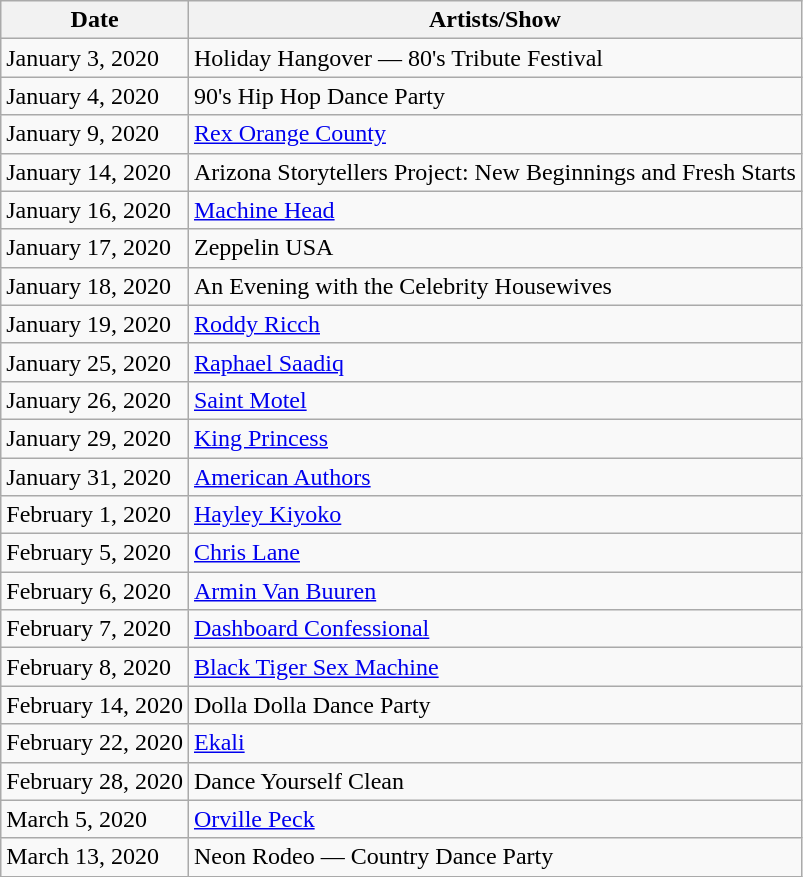<table class="wikitable">
<tr>
<th>Date</th>
<th>Artists/Show</th>
</tr>
<tr>
<td>January 3, 2020</td>
<td>Holiday Hangover — 80's Tribute Festival</td>
</tr>
<tr>
<td>January 4, 2020</td>
<td>90's Hip Hop Dance Party</td>
</tr>
<tr>
<td>January 9, 2020</td>
<td><a href='#'>Rex Orange County</a></td>
</tr>
<tr>
<td>January 14, 2020</td>
<td>Arizona Storytellers Project: New Beginnings and Fresh Starts</td>
</tr>
<tr>
<td>January 16, 2020</td>
<td><a href='#'>Machine Head</a></td>
</tr>
<tr>
<td>January 17, 2020</td>
<td>Zeppelin USA</td>
</tr>
<tr>
<td>January 18, 2020</td>
<td>An Evening with the Celebrity Housewives</td>
</tr>
<tr>
<td>January 19, 2020</td>
<td><a href='#'>Roddy Ricch</a></td>
</tr>
<tr>
<td>January 25, 2020</td>
<td><a href='#'>Raphael Saadiq</a></td>
</tr>
<tr>
<td>January 26, 2020</td>
<td><a href='#'>Saint Motel</a></td>
</tr>
<tr>
<td>January 29, 2020</td>
<td><a href='#'>King Princess</a></td>
</tr>
<tr>
<td>January 31, 2020</td>
<td><a href='#'>American Authors</a></td>
</tr>
<tr>
<td>February 1, 2020</td>
<td><a href='#'>Hayley Kiyoko</a></td>
</tr>
<tr>
<td>February 5, 2020</td>
<td><a href='#'>Chris Lane</a></td>
</tr>
<tr>
<td>February 6, 2020</td>
<td><a href='#'>Armin Van Buuren</a></td>
</tr>
<tr>
<td>February 7, 2020</td>
<td><a href='#'>Dashboard Confessional</a></td>
</tr>
<tr>
<td>February 8, 2020</td>
<td><a href='#'>Black Tiger Sex Machine</a></td>
</tr>
<tr>
<td>February 14, 2020</td>
<td>Dolla Dolla Dance Party</td>
</tr>
<tr>
<td>February 22, 2020</td>
<td><a href='#'>Ekali</a></td>
</tr>
<tr>
<td>February 28, 2020</td>
<td>Dance Yourself Clean</td>
</tr>
<tr>
<td>March 5, 2020</td>
<td><a href='#'>Orville Peck</a></td>
</tr>
<tr>
<td>March 13, 2020</td>
<td>Neon Rodeo — Country Dance Party</td>
</tr>
</table>
